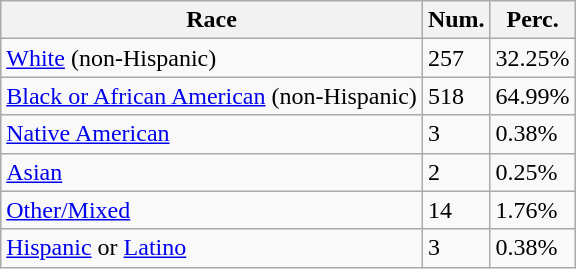<table class="wikitable">
<tr>
<th>Race</th>
<th>Num.</th>
<th>Perc.</th>
</tr>
<tr>
<td><a href='#'>White</a> (non-Hispanic)</td>
<td>257</td>
<td>32.25%</td>
</tr>
<tr>
<td><a href='#'>Black or African American</a> (non-Hispanic)</td>
<td>518</td>
<td>64.99%</td>
</tr>
<tr>
<td><a href='#'>Native American</a></td>
<td>3</td>
<td>0.38%</td>
</tr>
<tr>
<td><a href='#'>Asian</a></td>
<td>2</td>
<td>0.25%</td>
</tr>
<tr>
<td><a href='#'>Other/Mixed</a></td>
<td>14</td>
<td>1.76%</td>
</tr>
<tr>
<td><a href='#'>Hispanic</a> or <a href='#'>Latino</a></td>
<td>3</td>
<td>0.38%</td>
</tr>
</table>
